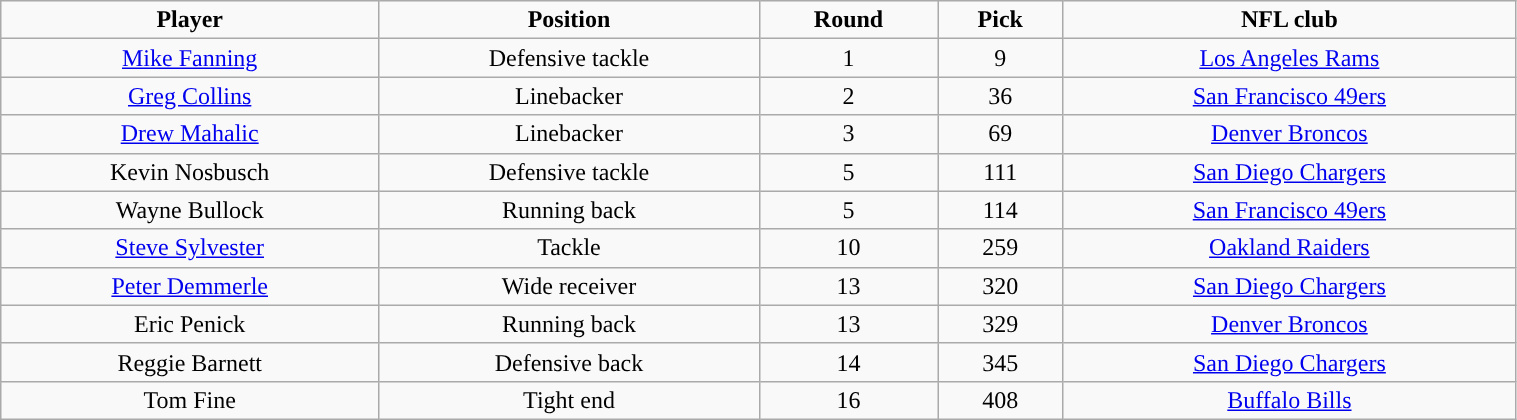<table class="wikitable" width="80%">
<tr align="center">
<td><strong>Player</strong></td>
<td><strong>Position</strong></td>
<td><strong>Round</strong></td>
<td><strong>Pick</strong></td>
<td><strong>NFL club</strong></td>
</tr>
<tr align="center" bgcolor="">
<td><a href='#'>Mike Fanning</a></td>
<td>Defensive tackle</td>
<td>1</td>
<td>9</td>
<td><a href='#'>Los Angeles Rams</a></td>
</tr>
<tr align="center" bgcolor="">
<td><a href='#'>Greg Collins</a></td>
<td>Linebacker</td>
<td>2</td>
<td>36</td>
<td><a href='#'>San Francisco 49ers</a></td>
</tr>
<tr align="center" bgcolor="">
<td><a href='#'>Drew Mahalic</a></td>
<td>Linebacker</td>
<td>3</td>
<td>69</td>
<td><a href='#'>Denver Broncos</a></td>
</tr>
<tr align="center" bgcolor="">
<td>Kevin Nosbusch</td>
<td>Defensive tackle</td>
<td>5</td>
<td>111</td>
<td><a href='#'>San Diego Chargers</a></td>
</tr>
<tr align="center" bgcolor="">
<td>Wayne Bullock</td>
<td>Running back</td>
<td>5</td>
<td>114</td>
<td><a href='#'>San Francisco 49ers</a></td>
</tr>
<tr align="center" bgcolor="">
<td><a href='#'>Steve Sylvester</a></td>
<td>Tackle</td>
<td>10</td>
<td>259</td>
<td><a href='#'>Oakland Raiders</a></td>
</tr>
<tr align="center" bgcolor="">
<td><a href='#'>Peter Demmerle</a></td>
<td>Wide receiver</td>
<td>13</td>
<td>320</td>
<td><a href='#'>San Diego Chargers</a></td>
</tr>
<tr align="center" bgcolor="">
<td>Eric Penick</td>
<td>Running back</td>
<td>13</td>
<td>329</td>
<td><a href='#'>Denver Broncos</a></td>
</tr>
<tr align="center" bgcolor="">
<td>Reggie Barnett</td>
<td>Defensive back</td>
<td>14</td>
<td>345</td>
<td><a href='#'>San Diego Chargers</a></td>
</tr>
<tr align="center" bgcolor="">
<td>Tom Fine</td>
<td>Tight end</td>
<td>16</td>
<td>408</td>
<td><a href='#'>Buffalo Bills</a></td>
</tr>
</table>
